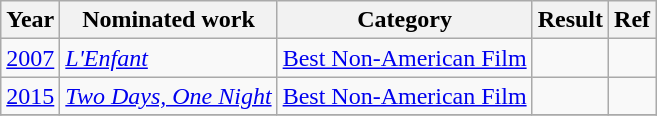<table class="wikitable sortable">
<tr>
<th>Year</th>
<th>Nominated work</th>
<th>Category</th>
<th>Result</th>
<th>Ref</th>
</tr>
<tr>
<td><a href='#'>2007</a></td>
<td><em><a href='#'>L'Enfant</a></em></td>
<td><a href='#'>Best Non-American Film</a></td>
<td></td>
<td></td>
</tr>
<tr>
<td><a href='#'>2015</a></td>
<td><em><a href='#'>Two Days, One Night</a></em></td>
<td><a href='#'>Best Non-American Film</a></td>
<td></td>
<td></td>
</tr>
<tr>
</tr>
</table>
